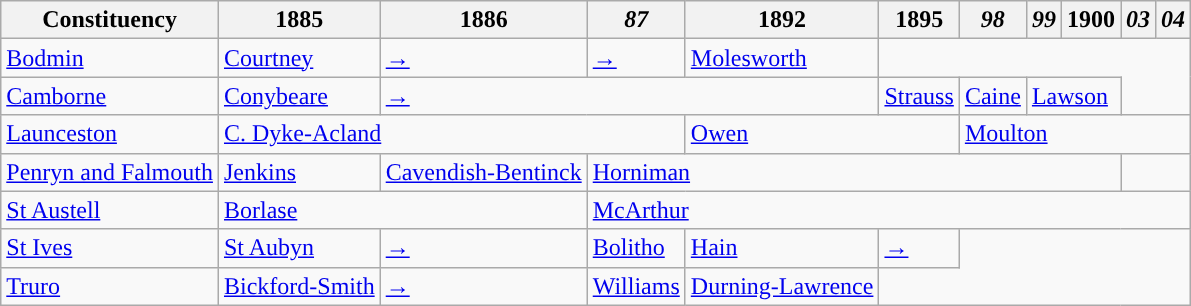<table class="wikitable">
<tr>
<th>Constituency</th>
<th>1885</th>
<th>1886</th>
<th><em>87</em></th>
<th>1892</th>
<th>1895</th>
<th><em>98</em></th>
<th><em>99</em></th>
<th>1900</th>
<th><em>03</em></th>
<th><em>04</em></th>
</tr>
<tr>
<td><a href='#'>Bodmin</a></td>
<td><a href='#'>Courtney</a></td>
<td><a href='#'>→</a></td>
<td><a href='#'>→</a></td>
<td><a href='#'>Molesworth</a></td>
</tr>
<tr>
<td><a href='#'>Camborne</a></td>
<td><a href='#'>Conybeare</a></td>
<td colspan="3"><a href='#'>→</a></td>
<td><a href='#'>Strauss</a></td>
<td><a href='#'>Caine</a></td>
<td colspan="2"><a href='#'>Lawson</a></td>
</tr>
<tr>
<td><a href='#'>Launceston</a></td>
<td colspan="3"><a href='#'>C. Dyke-Acland</a></td>
<td colspan="2"><a href='#'>Owen</a></td>
<td colspan="5"><a href='#'>Moulton</a></td>
</tr>
<tr>
<td><a href='#'>Penryn and Falmouth</a></td>
<td bgcolor=><a href='#'>Jenkins</a></td>
<td><a href='#'>Cavendish-Bentinck</a></td>
<td colspan="6"><a href='#'>Horniman</a></td>
</tr>
<tr>
<td><a href='#'>St Austell</a></td>
<td colspan="2"><a href='#'>Borlase</a></td>
<td colspan="8"><a href='#'>McArthur</a></td>
</tr>
<tr>
<td><a href='#'>St Ives</a></td>
<td bgcolor=><a href='#'>St Aubyn</a></td>
<td><a href='#'>→</a></td>
<td><a href='#'>Bolitho</a></td>
<td><a href='#'>Hain</a></td>
<td><a href='#'>→</a></td>
</tr>
<tr>
<td><a href='#'>Truro</a></td>
<td bgcolor=><a href='#'>Bickford-Smith</a></td>
<td><a href='#'>→</a></td>
<td><a href='#'>Williams</a></td>
<td><a href='#'>Durning-Lawrence</a></td>
</tr>
</table>
